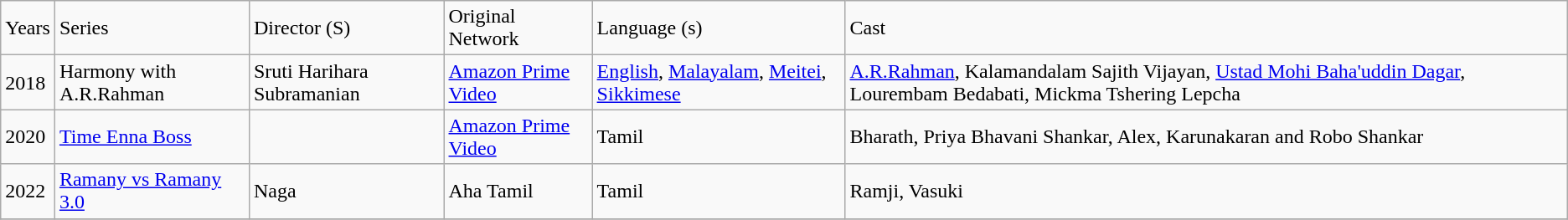<table class="wikitable">
<tr>
<td>Years</td>
<td>Series</td>
<td>Director (S)</td>
<td>Original Network</td>
<td>Language (s)</td>
<td>Cast</td>
</tr>
<tr>
<td>2018</td>
<td>Harmony with A.R.Rahman</td>
<td>Sruti Harihara Subramanian</td>
<td><a href='#'>Amazon Prime Video</a></td>
<td><a href='#'>English</a>, <a href='#'>Malayalam</a>, <a href='#'>Meitei</a>, <a href='#'>Sikkimese</a></td>
<td><a href='#'>A.R.Rahman</a>, Kalamandalam Sajith Vijayan, <a href='#'>Ustad Mohi Baha'uddin Dagar</a>, Lourembam Bedabati, Mickma Tshering Lepcha</td>
</tr>
<tr>
<td>2020</td>
<td><a href='#'>Time Enna Boss</a></td>
<td></td>
<td><a href='#'>Amazon Prime Video</a></td>
<td>Tamil</td>
<td>Bharath, Priya Bhavani Shankar, Alex, Karunakaran and Robo Shankar</td>
</tr>
<tr>
<td>2022</td>
<td><a href='#'>Ramany vs Ramany 3.0</a></td>
<td>Naga</td>
<td>Aha Tamil</td>
<td>Tamil</td>
<td>Ramji, Vasuki</td>
</tr>
<tr>
</tr>
</table>
